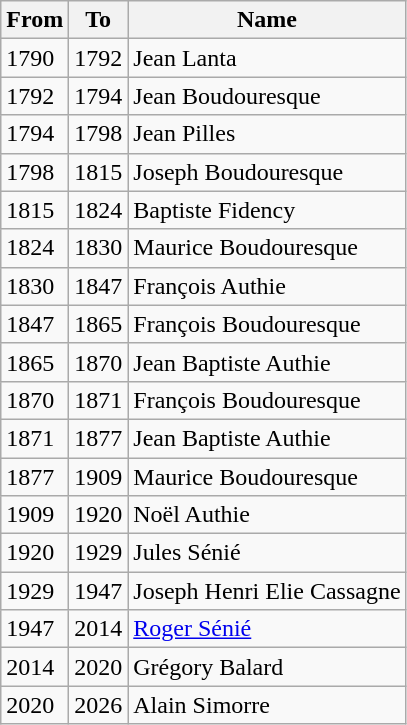<table class="wikitable">
<tr>
<th>From</th>
<th>To</th>
<th>Name</th>
</tr>
<tr>
<td>1790</td>
<td>1792</td>
<td>Jean Lanta</td>
</tr>
<tr>
<td>1792</td>
<td>1794</td>
<td>Jean Boudouresque</td>
</tr>
<tr>
<td>1794</td>
<td>1798</td>
<td>Jean Pilles</td>
</tr>
<tr>
<td>1798</td>
<td>1815</td>
<td>Joseph Boudouresque</td>
</tr>
<tr>
<td>1815</td>
<td>1824</td>
<td>Baptiste Fidency</td>
</tr>
<tr>
<td>1824</td>
<td>1830</td>
<td>Maurice Boudouresque</td>
</tr>
<tr>
<td>1830</td>
<td>1847</td>
<td>François Authie</td>
</tr>
<tr>
<td>1847</td>
<td>1865</td>
<td>François Boudouresque</td>
</tr>
<tr>
<td>1865</td>
<td>1870</td>
<td>Jean Baptiste Authie</td>
</tr>
<tr>
<td>1870</td>
<td>1871</td>
<td>François Boudouresque</td>
</tr>
<tr>
<td>1871</td>
<td>1877</td>
<td>Jean Baptiste Authie</td>
</tr>
<tr>
<td>1877</td>
<td>1909</td>
<td>Maurice Boudouresque</td>
</tr>
<tr>
<td>1909</td>
<td>1920</td>
<td>Noël Authie</td>
</tr>
<tr>
<td>1920</td>
<td>1929</td>
<td>Jules Sénié</td>
</tr>
<tr>
<td>1929</td>
<td>1947</td>
<td>Joseph Henri Elie Cassagne</td>
</tr>
<tr>
<td>1947</td>
<td>2014</td>
<td><a href='#'>Roger Sénié</a></td>
</tr>
<tr>
<td>2014</td>
<td>2020</td>
<td>Grégory Balard</td>
</tr>
<tr>
<td>2020</td>
<td>2026</td>
<td>Alain Simorre</td>
</tr>
</table>
